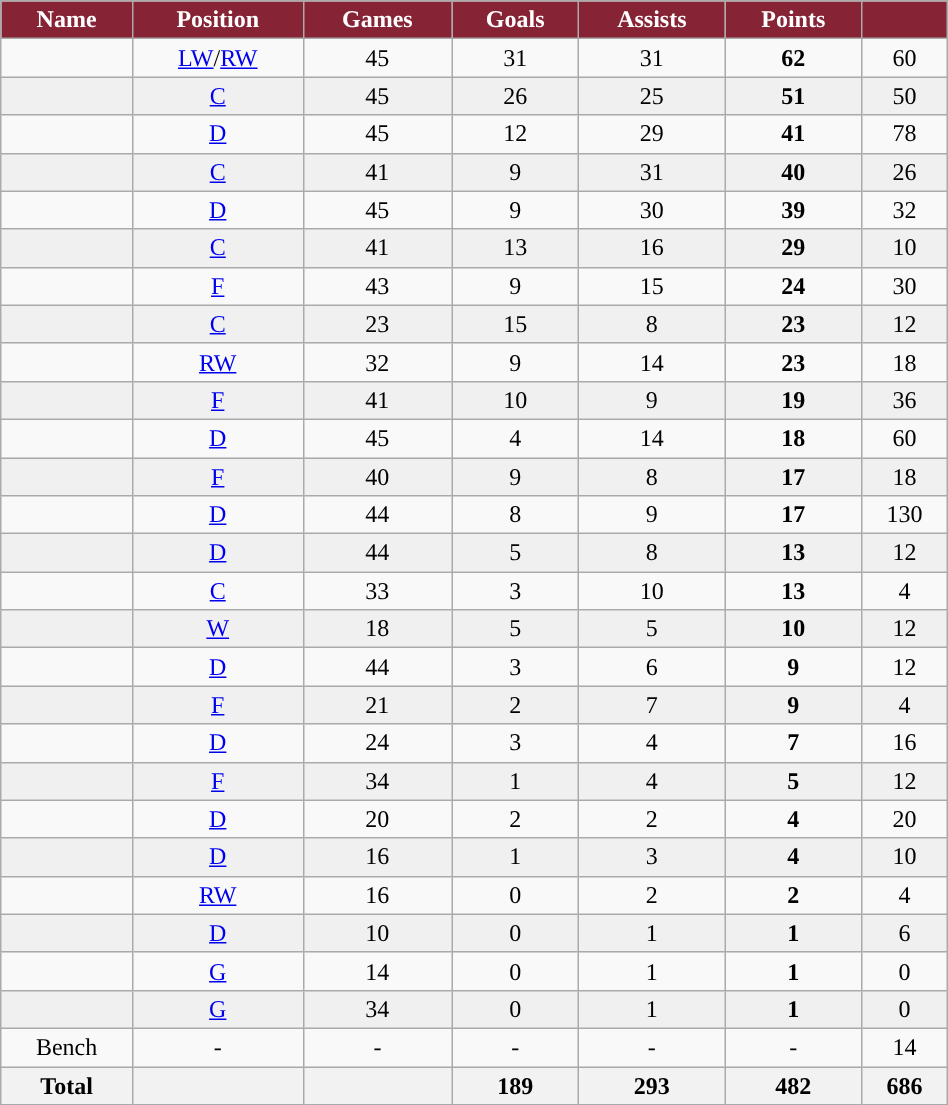<table class="wikitable sortable" width ="50%">
<tr align="center">
<th style="color:white; background:#862334; ">Name</th>
<th style="color:white; background:#862334; ">Position</th>
<th style="color:white; background:#862334; ">Games</th>
<th style="color:white; background:#862334; ">Goals</th>
<th style="color:white; background:#862334; ">Assists</th>
<th style="color:white; background:#862334; ">Points</th>
<th style="color:white; background:#862334; "><a href='#'></a></th>
</tr>
<tr align="center" bgcolor="">
<td></td>
<td><a href='#'>LW</a>/<a href='#'>RW</a></td>
<td>45</td>
<td>31</td>
<td>31</td>
<td><strong>62</strong></td>
<td>60</td>
</tr>
<tr align="center" bgcolor="f0f0f0">
<td></td>
<td><a href='#'>C</a></td>
<td>45</td>
<td>26</td>
<td>25</td>
<td><strong>51</strong></td>
<td>50</td>
</tr>
<tr align="center" bgcolor="">
<td></td>
<td><a href='#'>D</a></td>
<td>45</td>
<td>12</td>
<td>29</td>
<td><strong>41</strong></td>
<td>78</td>
</tr>
<tr align="center" bgcolor="f0f0f0">
<td></td>
<td><a href='#'>C</a></td>
<td>41</td>
<td>9</td>
<td>31</td>
<td><strong>40</strong></td>
<td>26</td>
</tr>
<tr align="center" bgcolor="">
<td></td>
<td><a href='#'>D</a></td>
<td>45</td>
<td>9</td>
<td>30</td>
<td><strong>39</strong></td>
<td>32</td>
</tr>
<tr align="center" bgcolor="f0f0f0">
<td></td>
<td><a href='#'>C</a></td>
<td>41</td>
<td>13</td>
<td>16</td>
<td><strong>29</strong></td>
<td>10</td>
</tr>
<tr align="center" bgcolor="">
<td></td>
<td><a href='#'>F</a></td>
<td>43</td>
<td>9</td>
<td>15</td>
<td><strong>24</strong></td>
<td>30</td>
</tr>
<tr align="center" bgcolor="f0f0f0">
<td></td>
<td><a href='#'>C</a></td>
<td>23</td>
<td>15</td>
<td>8</td>
<td><strong>23</strong></td>
<td>12</td>
</tr>
<tr align="center" bgcolor="">
<td></td>
<td><a href='#'>RW</a></td>
<td>32</td>
<td>9</td>
<td>14</td>
<td><strong>23</strong></td>
<td>18</td>
</tr>
<tr align="center" bgcolor="f0f0f0">
<td></td>
<td><a href='#'>F</a></td>
<td>41</td>
<td>10</td>
<td>9</td>
<td><strong>19</strong></td>
<td>36</td>
</tr>
<tr align="center" bgcolor="">
<td></td>
<td><a href='#'>D</a></td>
<td>45</td>
<td>4</td>
<td>14</td>
<td><strong>18</strong></td>
<td>60</td>
</tr>
<tr align="center" bgcolor="f0f0f0">
<td></td>
<td><a href='#'>F</a></td>
<td>40</td>
<td>9</td>
<td>8</td>
<td><strong>17</strong></td>
<td>18</td>
</tr>
<tr align="center" bgcolor="">
<td></td>
<td><a href='#'>D</a></td>
<td>44</td>
<td>8</td>
<td>9</td>
<td><strong>17</strong></td>
<td>130</td>
</tr>
<tr align="center" bgcolor="f0f0f0">
<td></td>
<td><a href='#'>D</a></td>
<td>44</td>
<td>5</td>
<td>8</td>
<td><strong>13</strong></td>
<td>12</td>
</tr>
<tr align="center" bgcolor="">
<td></td>
<td><a href='#'>C</a></td>
<td>33</td>
<td>3</td>
<td>10</td>
<td><strong>13</strong></td>
<td>4</td>
</tr>
<tr align="center" bgcolor="f0f0f0">
<td></td>
<td><a href='#'>W</a></td>
<td>18</td>
<td>5</td>
<td>5</td>
<td><strong>10</strong></td>
<td>12</td>
</tr>
<tr align="center" bgcolor="">
<td></td>
<td><a href='#'>D</a></td>
<td>44</td>
<td>3</td>
<td>6</td>
<td><strong>9</strong></td>
<td>12</td>
</tr>
<tr align="center" bgcolor="f0f0f0">
<td></td>
<td><a href='#'>F</a></td>
<td>21</td>
<td>2</td>
<td>7</td>
<td><strong>9</strong></td>
<td>4</td>
</tr>
<tr align="center" bgcolor="">
<td></td>
<td><a href='#'>D</a></td>
<td>24</td>
<td>3</td>
<td>4</td>
<td><strong>7</strong></td>
<td>16</td>
</tr>
<tr align="center" bgcolor="f0f0f0">
<td></td>
<td><a href='#'>F</a></td>
<td>34</td>
<td>1</td>
<td>4</td>
<td><strong>5</strong></td>
<td>12</td>
</tr>
<tr align="center" bgcolor="">
<td></td>
<td><a href='#'>D</a></td>
<td>20</td>
<td>2</td>
<td>2</td>
<td><strong>4</strong></td>
<td>20</td>
</tr>
<tr align="center" bgcolor="f0f0f0">
<td></td>
<td><a href='#'>D</a></td>
<td>16</td>
<td>1</td>
<td>3</td>
<td><strong>4</strong></td>
<td>10</td>
</tr>
<tr align="center" bgcolor="">
<td></td>
<td><a href='#'>RW</a></td>
<td>16</td>
<td>0</td>
<td>2</td>
<td><strong>2</strong></td>
<td>4</td>
</tr>
<tr align="center" bgcolor="f0f0f0">
<td></td>
<td><a href='#'>D</a></td>
<td>10</td>
<td>0</td>
<td>1</td>
<td><strong>1</strong></td>
<td>6</td>
</tr>
<tr align="center" bgcolor="">
<td></td>
<td><a href='#'>G</a></td>
<td>14</td>
<td>0</td>
<td>1</td>
<td><strong>1</strong></td>
<td>0</td>
</tr>
<tr align="center" bgcolor="f0f0f0">
<td></td>
<td><a href='#'>G</a></td>
<td>34</td>
<td>0</td>
<td>1</td>
<td><strong>1</strong></td>
<td>0</td>
</tr>
<tr align="center" bgcolor="">
<td>Bench</td>
<td>-</td>
<td>-</td>
<td>-</td>
<td>-</td>
<td>-</td>
<td>14</td>
</tr>
<tr>
<th>Total</th>
<th></th>
<th></th>
<th>189</th>
<th>293</th>
<th>482</th>
<th>686</th>
</tr>
</table>
